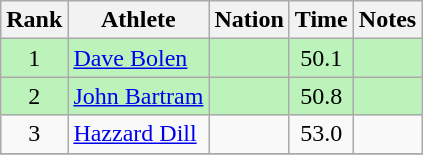<table class="wikitable sortable" style="text-align:center">
<tr>
<th>Rank</th>
<th>Athlete</th>
<th>Nation</th>
<th>Time</th>
<th>Notes</th>
</tr>
<tr bgcolor=#bbf3bb>
<td>1</td>
<td align=left><a href='#'>Dave Bolen</a></td>
<td align=left></td>
<td>50.1</td>
<td></td>
</tr>
<tr bgcolor=#bbf3bb>
<td>2</td>
<td align=left><a href='#'>John Bartram</a></td>
<td align=left></td>
<td>50.8</td>
<td></td>
</tr>
<tr>
<td>3</td>
<td align=left><a href='#'>Hazzard Dill</a></td>
<td align=left></td>
<td>53.0</td>
<td></td>
</tr>
<tr>
</tr>
</table>
